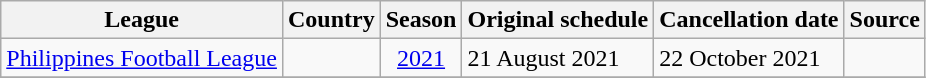<table class="wikitable">
<tr>
<th>League</th>
<th>Country</th>
<th>Season</th>
<th>Original schedule</th>
<th>Cancellation date</th>
<th>Source</th>
</tr>
<tr>
<td><a href='#'>Philippines Football League</a></td>
<td></td>
<td align=center><a href='#'>2021</a></td>
<td>21 August 2021 </td>
<td>22 October 2021</td>
<td></td>
</tr>
<tr>
</tr>
</table>
